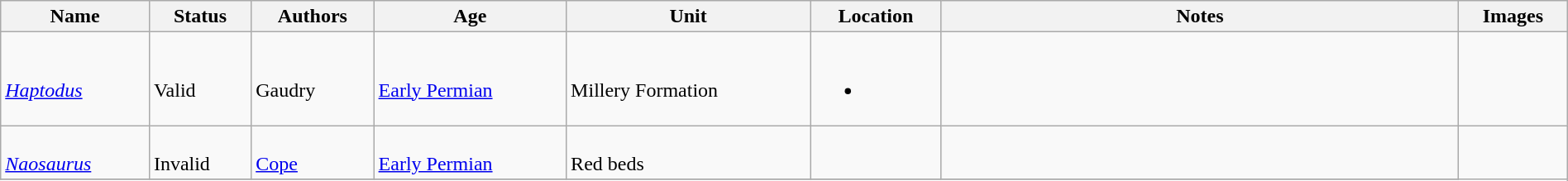<table class="wikitable sortable" align="center" width="100%">
<tr>
<th>Name</th>
<th>Status</th>
<th>Authors</th>
<th>Age</th>
<th>Unit</th>
<th>Location</th>
<th width="33%" class="unsortable">Notes</th>
<th class="unsortable">Images</th>
</tr>
<tr>
<td><br><em><a href='#'>Haptodus</a></em></td>
<td><br>Valid</td>
<td><br>Gaudry</td>
<td><br><a href='#'>Early Permian</a></td>
<td><br>Millery Formation</td>
<td><br><ul><li></li></ul></td>
<td></td>
</tr>
<tr>
<td><br><em><a href='#'>Naosaurus</a></em></td>
<td><br>Invalid</td>
<td><br><a href='#'>Cope</a></td>
<td><br><a href='#'>Early Permian</a></td>
<td><br>Red beds</td>
<td><br></td>
<td><br></td>
<td rowspan="99"><br></td>
</tr>
<tr>
</tr>
</table>
